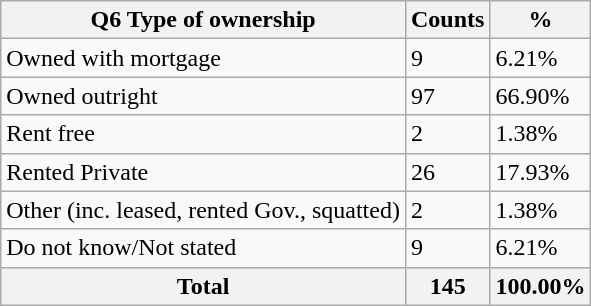<table class="wikitable sortable">
<tr>
<th>Q6 Type of ownership</th>
<th>Counts</th>
<th>%</th>
</tr>
<tr>
<td>Owned with mortgage</td>
<td>9</td>
<td>6.21%</td>
</tr>
<tr>
<td>Owned outright</td>
<td>97</td>
<td>66.90%</td>
</tr>
<tr>
<td>Rent free</td>
<td>2</td>
<td>1.38%</td>
</tr>
<tr>
<td>Rented Private</td>
<td>26</td>
<td>17.93%</td>
</tr>
<tr>
<td>Other (inc. leased, rented Gov., squatted)</td>
<td>2</td>
<td>1.38%</td>
</tr>
<tr>
<td>Do not know/Not stated</td>
<td>9</td>
<td>6.21%</td>
</tr>
<tr>
<th>Total</th>
<th>145</th>
<th>100.00%</th>
</tr>
</table>
